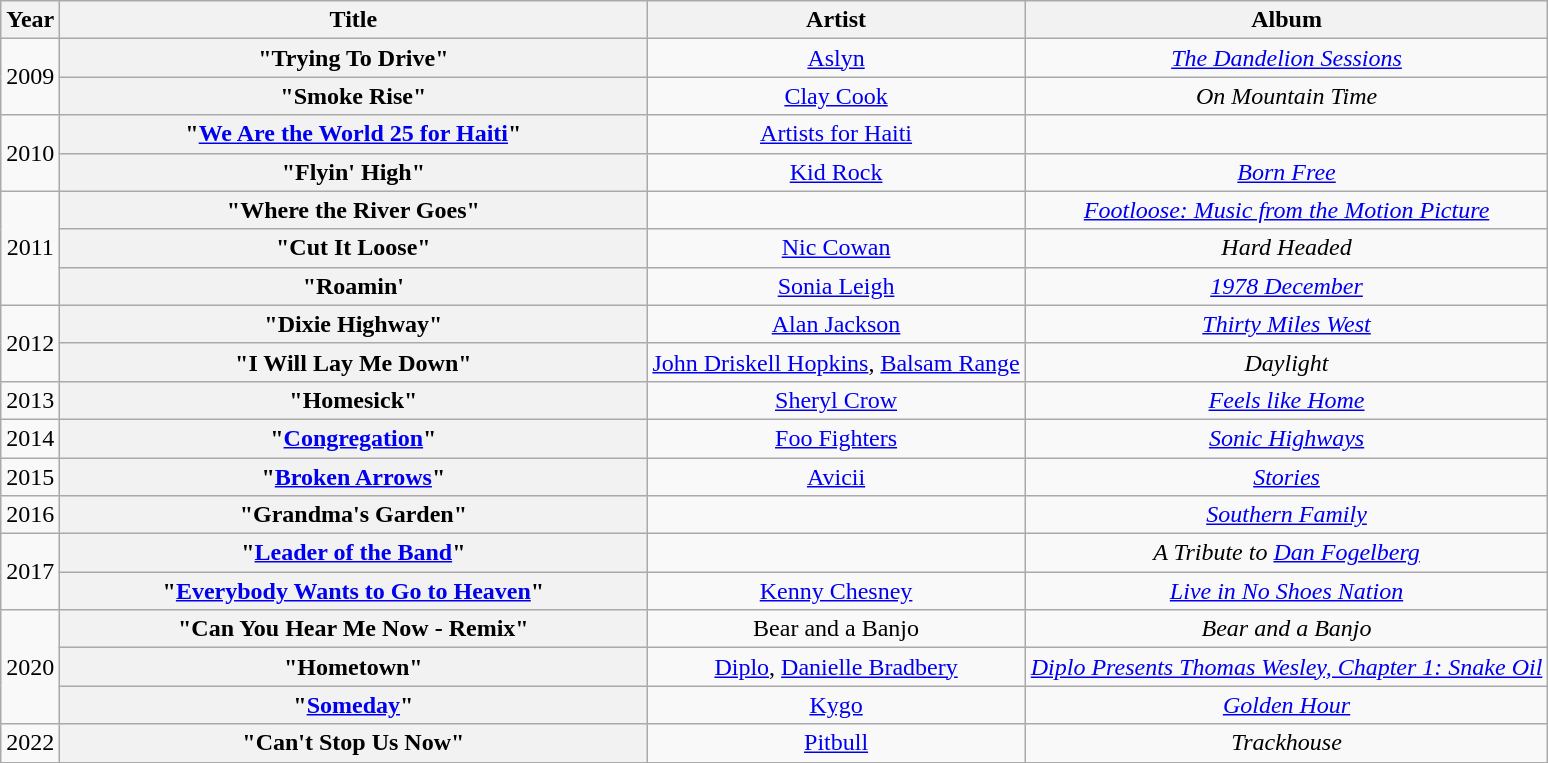<table class="wikitable plainrowheaders" style="text-align:center;">
<tr>
<th>Year</th>
<th style="width:24em;">Title</th>
<th>Artist</th>
<th>Album</th>
</tr>
<tr>
<td rowspan="2">2009</td>
<th scope="row">"Trying To Drive"</th>
<td><a href='#'>Aslyn</a></td>
<td><em><a href='#'>The Dandelion Sessions</a></em></td>
</tr>
<tr>
<th scope="row">"Smoke Rise"</th>
<td><a href='#'>Clay Cook</a></td>
<td><em>On Mountain Time</em></td>
</tr>
<tr>
<td rowspan="2">2010</td>
<th scope="row">"<a href='#'>We Are the World 25 for Haiti</a>"</th>
<td><a href='#'>Artists for Haiti</a></td>
<td></td>
</tr>
<tr>
<th scope="row">"Flyin' High"</th>
<td><a href='#'>Kid Rock</a></td>
<td><em><a href='#'>Born Free</a></em></td>
</tr>
<tr>
<td rowspan="3">2011</td>
<th scope="row">"Where the River Goes"</th>
<td></td>
<td><em><a href='#'>Footloose: Music from the Motion Picture</a></em></td>
</tr>
<tr>
<th scope="row">"Cut It Loose"</th>
<td><a href='#'>Nic Cowan</a></td>
<td><em>Hard Headed</em></td>
</tr>
<tr>
<th scope="row">"Roamin'</th>
<td><a href='#'>Sonia Leigh</a></td>
<td><em><a href='#'>1978 December</a></em></td>
</tr>
<tr>
<td rowspan="2">2012</td>
<th scope="row">"Dixie Highway"</th>
<td><a href='#'>Alan Jackson</a></td>
<td><em><a href='#'>Thirty Miles West</a></em></td>
</tr>
<tr>
<th scope="row">"I Will Lay Me Down"</th>
<td><a href='#'>John Driskell Hopkins</a>, <a href='#'>Balsam Range</a></td>
<td><em>Daylight</em></td>
</tr>
<tr>
<td>2013</td>
<th scope="row">"Homesick"</th>
<td><a href='#'>Sheryl Crow</a></td>
<td><em><a href='#'>Feels like Home</a></em></td>
</tr>
<tr>
<td>2014</td>
<th scope="row">"<a href='#'>Congregation</a>"</th>
<td><a href='#'>Foo Fighters</a></td>
<td><em><a href='#'>Sonic Highways</a></em></td>
</tr>
<tr>
<td>2015</td>
<th scope="row">"<a href='#'>Broken Arrows</a>"</th>
<td><a href='#'>Avicii</a></td>
<td><em><a href='#'>Stories</a></em></td>
</tr>
<tr>
<td>2016</td>
<th scope="row">"Grandma's Garden"</th>
<td></td>
<td><em><a href='#'>Southern Family</a></em></td>
</tr>
<tr>
<td rowspan="2">2017</td>
<th scope="row">"<a href='#'>Leader of the Band</a>"</th>
<td></td>
<td><em>A Tribute to <a href='#'>Dan Fogelberg</a></em></td>
</tr>
<tr>
<th scope="row">"<a href='#'>Everybody Wants to Go to Heaven</a>"</th>
<td><a href='#'>Kenny Chesney</a></td>
<td><em><a href='#'>Live in No Shoes Nation</a></em></td>
</tr>
<tr>
<td rowspan="3">2020</td>
<th scope="row">"Can You Hear Me Now - Remix"</th>
<td>Bear and a Banjo</td>
<td><em>Bear and a Banjo</em></td>
</tr>
<tr>
<th scope="row">"Hometown"</th>
<td><a href='#'>Diplo</a>, <a href='#'>Danielle Bradbery</a></td>
<td><em><a href='#'>Diplo Presents Thomas Wesley, Chapter 1: Snake Oil</a></em></td>
</tr>
<tr>
<th scope="row">"<a href='#'>Someday</a>"</th>
<td><a href='#'>Kygo</a></td>
<td><em><a href='#'>Golden Hour</a></em></td>
</tr>
<tr>
<td>2022</td>
<th scope="row">"Can't Stop Us Now"</th>
<td><a href='#'>Pitbull</a></td>
<td><em>Trackhouse</em></td>
</tr>
</table>
